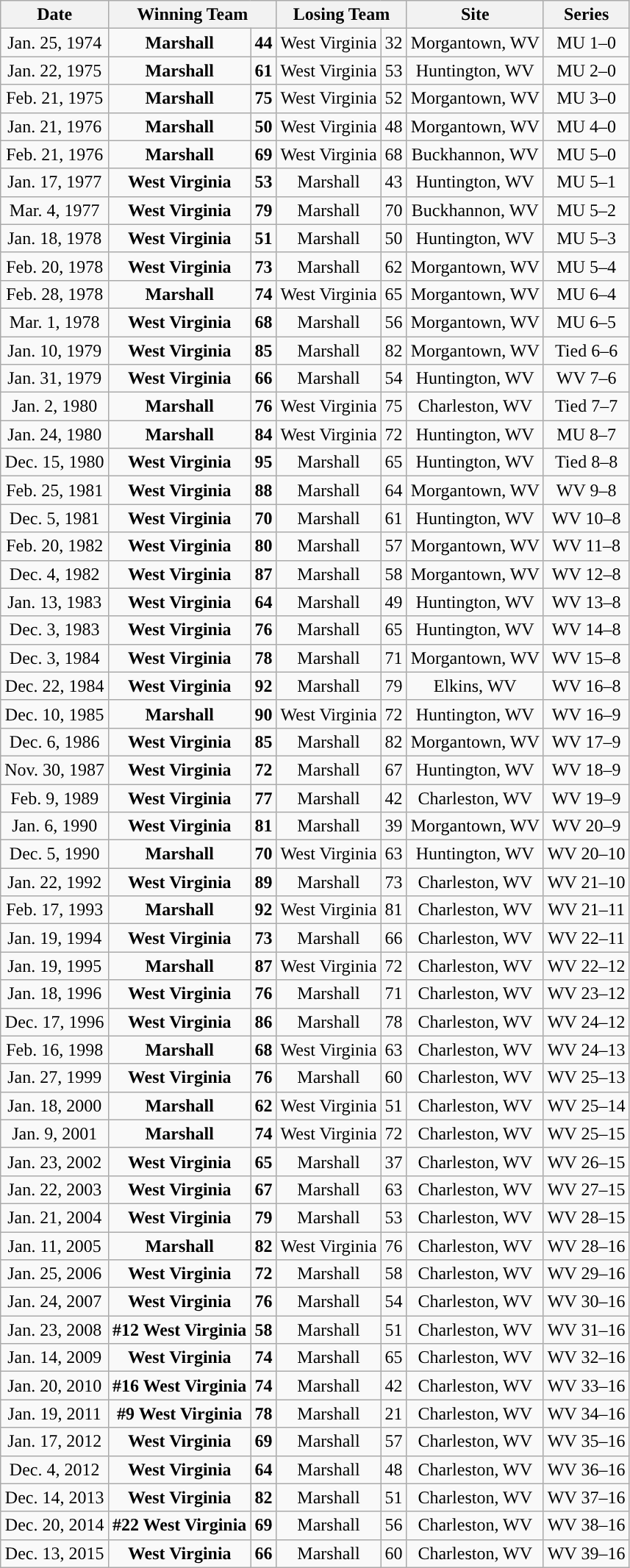<table class="wikitable">
<tr>
<th bgcolor="#e5e5e5">Date</th>
<th colspan="2" bgcolor="#e5e5e5">Winning Team</th>
<th colspan="2" bgcolor="#e5e5e5">Losing Team</th>
<th bgcolor="#e5e5e5">Site</th>
<th bgcolor="#e5e5e5">Series</th>
</tr>
<tr align=center>
<td>Jan. 25, 1974</td>
<td><strong>Marshall</strong></td>
<td><strong>44</strong></td>
<td>West Virginia</td>
<td>32</td>
<td>Morgantown, WV</td>
<td>MU 1–0</td>
</tr>
<tr align=center>
<td>Jan. 22, 1975</td>
<td><strong>Marshall</strong></td>
<td><strong>61</strong></td>
<td>West Virginia</td>
<td>53</td>
<td>Huntington, WV</td>
<td>MU 2–0</td>
</tr>
<tr align=center>
<td>Feb. 21, 1975</td>
<td><strong>Marshall</strong></td>
<td><strong>75</strong></td>
<td>West Virginia</td>
<td>52</td>
<td>Morgantown, WV</td>
<td>MU 3–0</td>
</tr>
<tr align=center>
<td>Jan. 21, 1976</td>
<td><strong>Marshall</strong></td>
<td><strong>50</strong></td>
<td>West Virginia</td>
<td>48</td>
<td>Morgantown, WV</td>
<td>MU 4–0</td>
</tr>
<tr align=center>
<td>Feb. 21, 1976</td>
<td><strong>Marshall</strong></td>
<td><strong>69</strong></td>
<td>West Virginia</td>
<td>68</td>
<td>Buckhannon, WV</td>
<td>MU 5–0</td>
</tr>
<tr align=center>
<td>Jan. 17, 1977</td>
<td><strong>West Virginia</strong></td>
<td><strong>53</strong></td>
<td>Marshall</td>
<td>43</td>
<td>Huntington, WV</td>
<td>MU 5–1</td>
</tr>
<tr align=center>
<td>Mar. 4, 1977</td>
<td><strong>West Virginia</strong></td>
<td><strong>79</strong></td>
<td>Marshall</td>
<td>70</td>
<td>Buckhannon, WV</td>
<td>MU 5–2</td>
</tr>
<tr align=center>
<td>Jan. 18, 1978</td>
<td><strong>West Virginia</strong></td>
<td><strong>51</strong></td>
<td>Marshall</td>
<td>50</td>
<td>Huntington, WV</td>
<td>MU 5–3</td>
</tr>
<tr align=center>
<td>Feb. 20, 1978</td>
<td><strong>West Virginia</strong></td>
<td><strong>73</strong></td>
<td>Marshall</td>
<td>62</td>
<td>Morgantown, WV</td>
<td>MU 5–4</td>
</tr>
<tr align=center>
<td>Feb. 28, 1978</td>
<td><strong>Marshall</strong></td>
<td><strong>74</strong></td>
<td>West Virginia</td>
<td>65</td>
<td>Morgantown, WV</td>
<td>MU 6–4</td>
</tr>
<tr align=center>
<td>Mar. 1, 1978</td>
<td><strong>West Virginia</strong></td>
<td><strong>68</strong></td>
<td>Marshall</td>
<td>56</td>
<td>Morgantown, WV</td>
<td>MU 6–5</td>
</tr>
<tr align=center>
<td>Jan. 10, 1979</td>
<td><strong>West Virginia</strong></td>
<td><strong>85</strong></td>
<td>Marshall</td>
<td>82</td>
<td>Morgantown, WV</td>
<td>Tied 6–6</td>
</tr>
<tr align=center>
<td>Jan. 31, 1979</td>
<td><strong>West Virginia</strong></td>
<td><strong>66</strong></td>
<td>Marshall</td>
<td>54</td>
<td>Huntington, WV</td>
<td>WV 7–6</td>
</tr>
<tr align=center>
<td>Jan. 2, 1980</td>
<td><strong>Marshall</strong></td>
<td><strong>76</strong></td>
<td>West Virginia</td>
<td>75</td>
<td>Charleston, WV</td>
<td>Tied 7–7</td>
</tr>
<tr align=center>
<td>Jan. 24, 1980</td>
<td><strong>Marshall</strong></td>
<td><strong>84</strong></td>
<td>West Virginia</td>
<td>72</td>
<td>Huntington, WV</td>
<td>MU 8–7</td>
</tr>
<tr align=center>
<td>Dec. 15, 1980</td>
<td><strong>West Virginia</strong></td>
<td><strong>95</strong></td>
<td>Marshall</td>
<td>65</td>
<td>Huntington, WV</td>
<td>Tied 8–8</td>
</tr>
<tr align=center>
<td>Feb. 25, 1981</td>
<td><strong>West Virginia</strong></td>
<td><strong>88</strong></td>
<td>Marshall</td>
<td>64</td>
<td>Morgantown, WV</td>
<td>WV 9–8</td>
</tr>
<tr align=center>
<td>Dec. 5, 1981</td>
<td><strong>West Virginia</strong></td>
<td><strong>70</strong></td>
<td>Marshall</td>
<td>61</td>
<td>Huntington, WV</td>
<td>WV 10–8</td>
</tr>
<tr align=center>
<td>Feb. 20, 1982</td>
<td><strong>West Virginia</strong></td>
<td><strong>80</strong></td>
<td>Marshall</td>
<td>57</td>
<td>Morgantown, WV</td>
<td>WV 11–8</td>
</tr>
<tr align=center>
<td>Dec. 4, 1982</td>
<td><strong>West Virginia</strong></td>
<td><strong>87</strong></td>
<td>Marshall</td>
<td>58</td>
<td>Morgantown, WV</td>
<td>WV 12–8</td>
</tr>
<tr align=center>
<td>Jan. 13, 1983</td>
<td><strong>West Virginia</strong></td>
<td><strong>64</strong></td>
<td>Marshall</td>
<td>49</td>
<td>Huntington, WV</td>
<td>WV 13–8</td>
</tr>
<tr align=center>
<td>Dec. 3, 1983</td>
<td><strong>West Virginia</strong></td>
<td><strong>76</strong></td>
<td>Marshall</td>
<td>65</td>
<td>Huntington, WV</td>
<td>WV 14–8</td>
</tr>
<tr align=center>
<td>Dec. 3, 1984</td>
<td><strong>West Virginia</strong></td>
<td><strong>78</strong></td>
<td>Marshall</td>
<td>71</td>
<td>Morgantown, WV</td>
<td>WV 15–8</td>
</tr>
<tr align=center>
<td>Dec. 22, 1984</td>
<td><strong>West Virginia</strong></td>
<td><strong>92</strong></td>
<td>Marshall</td>
<td>79</td>
<td>Elkins, WV</td>
<td>WV 16–8</td>
</tr>
<tr align=center>
<td>Dec. 10, 1985</td>
<td><strong>Marshall</strong></td>
<td><strong>90</strong></td>
<td>West Virginia</td>
<td>72</td>
<td>Huntington, WV</td>
<td>WV 16–9</td>
</tr>
<tr align=center>
<td>Dec. 6, 1986</td>
<td><strong>West Virginia</strong></td>
<td><strong>85</strong></td>
<td>Marshall</td>
<td>82</td>
<td>Morgantown, WV</td>
<td>WV 17–9</td>
</tr>
<tr align=center>
<td>Nov. 30, 1987</td>
<td><strong>West Virginia</strong></td>
<td><strong>72</strong></td>
<td>Marshall</td>
<td>67</td>
<td>Huntington, WV</td>
<td>WV 18–9</td>
</tr>
<tr align=center>
<td>Feb. 9, 1989</td>
<td><strong>West Virginia</strong></td>
<td><strong>77</strong></td>
<td>Marshall</td>
<td>42</td>
<td>Charleston, WV</td>
<td>WV 19–9</td>
</tr>
<tr align=center>
<td>Jan. 6, 1990</td>
<td><strong>West Virginia</strong></td>
<td><strong>81</strong></td>
<td>Marshall</td>
<td>39</td>
<td>Morgantown, WV</td>
<td>WV 20–9</td>
</tr>
<tr align=center>
<td>Dec. 5, 1990</td>
<td><strong>Marshall</strong></td>
<td><strong>70</strong></td>
<td>West Virginia</td>
<td>63</td>
<td>Huntington, WV</td>
<td>WV 20–10</td>
</tr>
<tr align=center>
<td>Jan. 22, 1992</td>
<td><strong>West Virginia</strong></td>
<td><strong>89</strong></td>
<td>Marshall</td>
<td>73</td>
<td>Charleston, WV</td>
<td>WV 21–10</td>
</tr>
<tr align=center>
<td>Feb. 17, 1993</td>
<td><strong>Marshall</strong></td>
<td><strong>92</strong></td>
<td>West Virginia</td>
<td>81</td>
<td>Charleston, WV</td>
<td>WV 21–11</td>
</tr>
<tr align=center>
<td>Jan. 19, 1994</td>
<td><strong>West Virginia</strong></td>
<td><strong>73</strong></td>
<td>Marshall</td>
<td>66</td>
<td>Charleston, WV</td>
<td>WV 22–11</td>
</tr>
<tr align=center>
<td>Jan. 19, 1995</td>
<td><strong>Marshall</strong></td>
<td><strong>87</strong></td>
<td>West Virginia</td>
<td>72</td>
<td>Charleston, WV</td>
<td>WV 22–12</td>
</tr>
<tr align=center>
<td>Jan. 18, 1996</td>
<td><strong>West Virginia</strong></td>
<td><strong>76</strong></td>
<td>Marshall</td>
<td>71</td>
<td>Charleston, WV</td>
<td>WV 23–12</td>
</tr>
<tr align=center>
<td>Dec. 17, 1996</td>
<td><strong>West Virginia</strong></td>
<td><strong>86</strong></td>
<td>Marshall</td>
<td>78</td>
<td>Charleston, WV</td>
<td>WV 24–12</td>
</tr>
<tr align=center>
<td>Feb. 16, 1998</td>
<td><strong>Marshall</strong></td>
<td><strong>68</strong></td>
<td>West Virginia</td>
<td>63</td>
<td>Charleston, WV</td>
<td>WV 24–13</td>
</tr>
<tr align=center>
<td>Jan. 27, 1999</td>
<td><strong>West Virginia</strong></td>
<td><strong>76</strong></td>
<td>Marshall</td>
<td>60</td>
<td>Charleston, WV</td>
<td>WV 25–13</td>
</tr>
<tr align=center>
<td>Jan. 18, 2000</td>
<td><strong>Marshall</strong></td>
<td><strong>62</strong></td>
<td>West Virginia</td>
<td>51</td>
<td>Charleston, WV</td>
<td>WV 25–14</td>
</tr>
<tr align=center>
<td>Jan. 9, 2001</td>
<td><strong>Marshall</strong></td>
<td><strong>74</strong></td>
<td>West Virginia</td>
<td>72</td>
<td>Charleston, WV</td>
<td>WV 25–15</td>
</tr>
<tr align=center>
<td>Jan. 23, 2002</td>
<td><strong>West Virginia</strong></td>
<td><strong>65</strong></td>
<td>Marshall</td>
<td>37</td>
<td>Charleston, WV</td>
<td>WV 26–15</td>
</tr>
<tr align=center>
<td>Jan. 22, 2003</td>
<td><strong>West Virginia</strong></td>
<td><strong>67</strong></td>
<td>Marshall</td>
<td>63</td>
<td>Charleston, WV</td>
<td>WV 27–15</td>
</tr>
<tr align=center>
<td>Jan. 21, 2004</td>
<td><strong>West Virginia</strong></td>
<td><strong>79</strong></td>
<td>Marshall</td>
<td>53</td>
<td>Charleston, WV</td>
<td>WV 28–15</td>
</tr>
<tr align=center>
<td>Jan. 11, 2005</td>
<td><strong>Marshall</strong></td>
<td><strong>82</strong></td>
<td>West Virginia</td>
<td>76</td>
<td>Charleston, WV</td>
<td>WV 28–16</td>
</tr>
<tr align=center>
<td>Jan. 25, 2006</td>
<td><strong>West Virginia</strong></td>
<td><strong>72</strong></td>
<td>Marshall</td>
<td>58</td>
<td>Charleston, WV</td>
<td>WV 29–16</td>
</tr>
<tr align=center>
<td>Jan. 24, 2007</td>
<td><strong>West Virginia</strong></td>
<td><strong>76</strong></td>
<td>Marshall</td>
<td>54</td>
<td>Charleston, WV</td>
<td>WV 30–16</td>
</tr>
<tr align=center>
<td>Jan. 23, 2008</td>
<td><strong>#12 West Virginia</strong></td>
<td><strong>58</strong></td>
<td>Marshall</td>
<td>51</td>
<td>Charleston, WV</td>
<td>WV 31–16</td>
</tr>
<tr align=center>
<td>Jan. 14, 2009</td>
<td><strong>West Virginia</strong></td>
<td><strong>74</strong></td>
<td>Marshall</td>
<td>65</td>
<td>Charleston, WV</td>
<td>WV 32–16</td>
</tr>
<tr align=center>
<td>Jan. 20, 2010</td>
<td><strong>#16 West Virginia</strong></td>
<td><strong>74</strong></td>
<td>Marshall</td>
<td>42</td>
<td>Charleston, WV</td>
<td>WV 33–16</td>
</tr>
<tr align=center>
<td>Jan. 19, 2011</td>
<td><strong>#9 West Virginia</strong></td>
<td><strong>78</strong></td>
<td>Marshall</td>
<td>21</td>
<td>Charleston, WV</td>
<td>WV 34–16</td>
</tr>
<tr align=center>
<td>Jan. 17, 2012</td>
<td><strong>West Virginia</strong></td>
<td><strong>69</strong></td>
<td>Marshall</td>
<td>57</td>
<td>Charleston, WV</td>
<td>WV 35–16</td>
</tr>
<tr align=center>
<td>Dec. 4, 2012</td>
<td><strong>West Virginia</strong></td>
<td><strong>64</strong></td>
<td>Marshall</td>
<td>48</td>
<td>Charleston, WV</td>
<td>WV 36–16</td>
</tr>
<tr align=center>
<td>Dec. 14, 2013</td>
<td><strong>West Virginia</strong></td>
<td><strong>82</strong></td>
<td>Marshall</td>
<td>51</td>
<td>Charleston, WV</td>
<td>WV 37–16</td>
</tr>
<tr align=center>
<td>Dec. 20, 2014</td>
<td><strong>#22 West Virginia</strong></td>
<td><strong>69</strong></td>
<td>Marshall</td>
<td>56</td>
<td>Charleston, WV</td>
<td>WV 38–16</td>
</tr>
<tr align=center>
<td>Dec. 13, 2015</td>
<td><strong>West Virginia</strong></td>
<td><strong>66</strong></td>
<td>Marshall</td>
<td>60</td>
<td>Charleston, WV</td>
<td>WV 39–16</td>
</tr>
</table>
